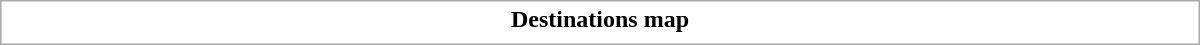<table class="collapsible collapsed" style="border:1px #aaa solid; width:50em; margin:0.2em auto">
<tr>
<th>Destinations map</th>
</tr>
<tr>
<td></td>
</tr>
</table>
